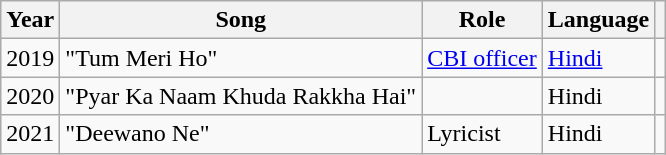<table class="wikitable plainrowheaders sortable">
<tr>
<th scope="col">Year</th>
<th scope="col">Song</th>
<th>Role</th>
<th scope="col">Language</th>
<th scope="col" class="unsortable"></th>
</tr>
<tr>
<td>2019</td>
<td>"Tum Meri Ho"</td>
<td><a href='#'>CBI officer</a></td>
<td><a href='#'>Hindi</a></td>
<td></td>
</tr>
<tr>
<td>2020</td>
<td>"Pyar Ka Naam Khuda Rakkha Hai"</td>
<td></td>
<td>Hindi</td>
<td></td>
</tr>
<tr>
<td>2021</td>
<td>"Deewano Ne"</td>
<td>Lyricist</td>
<td>Hindi</td>
<td></td>
</tr>
</table>
